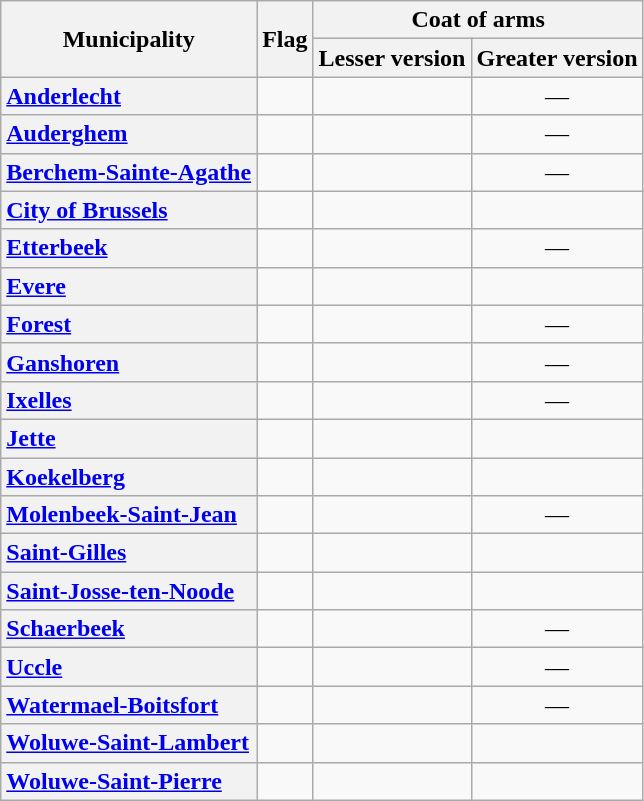<table class="wikitable">
<tr>
<th rowspan=2>Municipality</th>
<th rowspan=2>Flag</th>
<th colspan=2>Coat of arms</th>
</tr>
<tr>
<th>Lesser version</th>
<th>Greater version</th>
</tr>
<tr>
<td style="background:#F2F2F2"><strong><a href='#'>Anderlecht</a></strong></td>
<td align=center></td>
<td align=center></td>
<td align=center>—</td>
</tr>
<tr>
<td style="background:#F2F2F2"><strong><a href='#'>Auderghem</a></strong></td>
<td align=center></td>
<td align=center></td>
<td align=center>—</td>
</tr>
<tr>
<td style="background:#F2F2F2"><strong><a href='#'>Berchem-Sainte-Agathe</a></strong></td>
<td align=center></td>
<td align=center></td>
<td align=center>—</td>
</tr>
<tr>
<td style="background:#F2F2F2"><strong><a href='#'>City of Brussels</a></strong></td>
<td align=center></td>
<td align=center></td>
<td align=center></td>
</tr>
<tr>
<td style="background:#F2F2F2"><strong><a href='#'>Etterbeek</a></strong></td>
<td align=center></td>
<td align=center></td>
<td align=center>—</td>
</tr>
<tr>
<td style="background:#F2F2F2"><strong><a href='#'>Evere</a></strong></td>
<td align=center></td>
<td align=center></td>
<td align=center></td>
</tr>
<tr>
<td style="background:#F2F2F2"><strong><a href='#'>Forest</a></strong></td>
<td align=center></td>
<td align=center></td>
<td align=center>—</td>
</tr>
<tr>
<td style="background:#F2F2F2"><strong><a href='#'>Ganshoren</a></strong></td>
<td align=center></td>
<td align=center></td>
<td align=center>—</td>
</tr>
<tr>
<td style="background:#F2F2F2"><strong><a href='#'>Ixelles</a></strong></td>
<td align=center></td>
<td align=center></td>
<td align=center>—</td>
</tr>
<tr>
<td style="background:#F2F2F2"><strong><a href='#'>Jette</a></strong></td>
<td align=center></td>
<td align=center></td>
<td align=center></td>
</tr>
<tr>
<td style="background:#F2F2F2"><strong><a href='#'>Koekelberg</a></strong></td>
<td align=center></td>
<td align=center></td>
<td align=center></td>
</tr>
<tr>
<td style="background:#F2F2F2"><strong><a href='#'>Molenbeek-Saint-Jean</a></strong></td>
<td align=center></td>
<td align=center></td>
<td align=center>—</td>
</tr>
<tr>
<td style="background:#F2F2F2"><strong><a href='#'>Saint-Gilles</a></strong></td>
<td align=center></td>
<td align=center></td>
<td align=center></td>
</tr>
<tr>
<td style="background:#F2F2F2"><strong><a href='#'>Saint-Josse-ten-Noode</a></strong></td>
<td align=center></td>
<td align=center></td>
<td align=center></td>
</tr>
<tr>
<td style="background:#F2F2F2"><strong><a href='#'>Schaerbeek</a></strong></td>
<td align=center></td>
<td align=center></td>
<td align=center>—</td>
</tr>
<tr>
<td style="background:#F2F2F2"><strong><a href='#'>Uccle</a></strong></td>
<td align=center></td>
<td align=center></td>
<td align=center>—</td>
</tr>
<tr>
<td style="background:#F2F2F2"><strong><a href='#'>Watermael-Boitsfort</a></strong></td>
<td align=center></td>
<td align=center></td>
<td align=center>—</td>
</tr>
<tr>
<td style="background:#F2F2F2"><strong><a href='#'>Woluwe-Saint-Lambert</a></strong></td>
<td align=center></td>
<td align=center></td>
<td align=center></td>
</tr>
<tr>
<td style="background:#F2F2F2"><strong><a href='#'>Woluwe-Saint-Pierre</a></strong></td>
<td align=center></td>
<td align=center></td>
<td align=center></td>
</tr>
</table>
